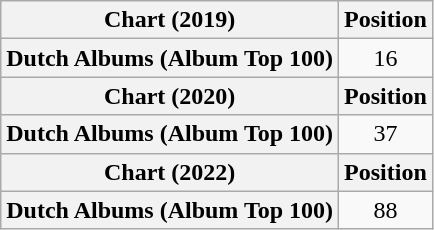<table class="wikitable plainrowheaders" style="text-align:center;">
<tr>
<th scope="col">Chart (2019)</th>
<th scope="col">Position</th>
</tr>
<tr>
<th scope="row">Dutch Albums (Album Top 100)</th>
<td>16</td>
</tr>
<tr>
<th scope="col">Chart (2020)</th>
<th scope="col">Position</th>
</tr>
<tr>
<th scope="row">Dutch Albums (Album Top 100)</th>
<td>37</td>
</tr>
<tr>
<th scope="col">Chart (2022)</th>
<th scope="col">Position</th>
</tr>
<tr>
<th scope="row">Dutch Albums (Album Top 100)</th>
<td>88</td>
</tr>
</table>
